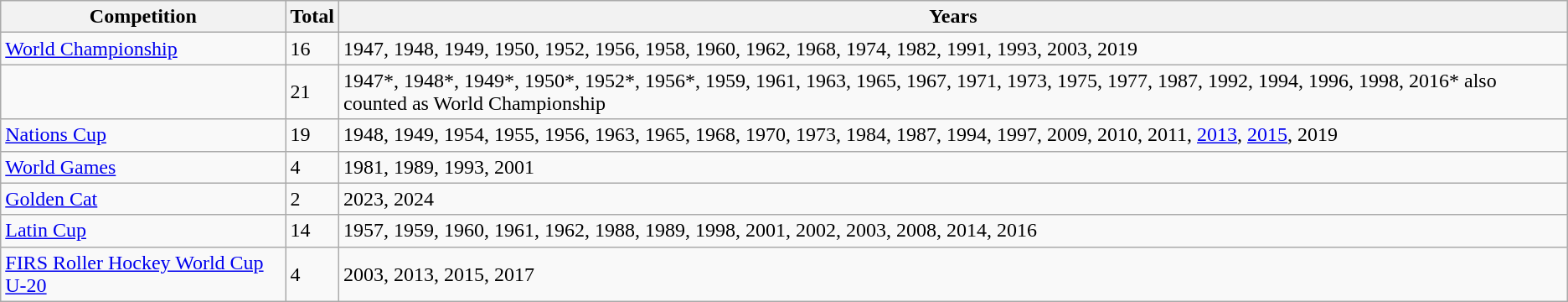<table class="wikitable">
<tr>
<th>Competition</th>
<th>Total</th>
<th>Years</th>
</tr>
<tr>
<td><a href='#'>World Championship</a></td>
<td>16</td>
<td>1947, 1948, 1949, 1950, 1952, 1956, 1958, 1960, 1962, 1968, 1974, 1982, 1991, 1993, 2003, 2019</td>
</tr>
<tr>
<td></td>
<td>21</td>
<td>1947*, 1948*, 1949*, 1950*, 1952*, 1956*, 1959, 1961, 1963, 1965, 1967, 1971, 1973, 1975, 1977, 1987, 1992, 1994, 1996, 1998, 2016* also counted as World Championship</td>
</tr>
<tr>
<td><a href='#'>Nations Cup</a></td>
<td>19</td>
<td>1948, 1949, 1954, 1955, 1956, 1963, 1965, 1968, 1970, 1973, 1984, 1987, 1994, 1997, 2009, 2010, 2011, <a href='#'>2013</a>, <a href='#'>2015</a>, 2019</td>
</tr>
<tr>
<td><a href='#'>World Games</a></td>
<td>4</td>
<td>1981, 1989, 1993, 2001</td>
</tr>
<tr>
<td><a href='#'>Golden Cat</a></td>
<td>2</td>
<td>2023, 2024</td>
</tr>
<tr>
<td><a href='#'>Latin Cup</a></td>
<td>14</td>
<td>1957, 1959, 1960, 1961, 1962, 1988, 1989, 1998, 2001, 2002, 2003, 2008, 2014, 2016</td>
</tr>
<tr>
<td><a href='#'>FIRS Roller Hockey World Cup U-20</a></td>
<td>4</td>
<td>2003, 2013, 2015, 2017</td>
</tr>
</table>
